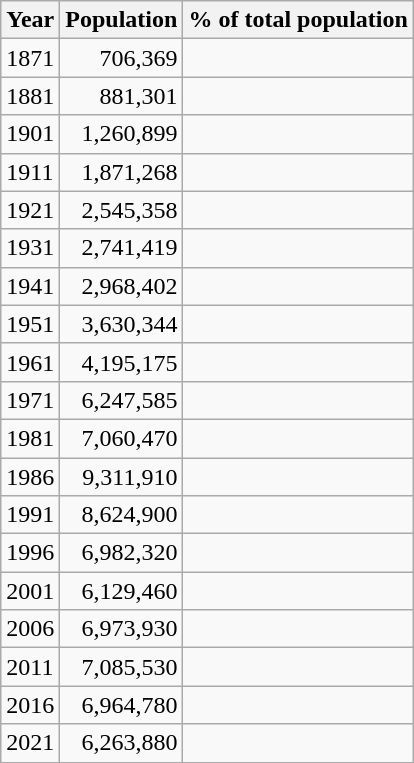<table class="wikitable sortable">
<tr>
<th>Year</th>
<th>Population</th>
<th>% of total population</th>
</tr>
<tr>
<td>1871<br></td>
<td align="right">706,369</td>
<td align="right"></td>
</tr>
<tr>
<td>1881<br></td>
<td align="right">881,301</td>
<td align="right"></td>
</tr>
<tr>
<td>1901<br></td>
<td align="right">1,260,899</td>
<td align="right"></td>
</tr>
<tr>
<td>1911<br></td>
<td align="right">1,871,268</td>
<td align="right"></td>
</tr>
<tr>
<td>1921<br></td>
<td align="right">2,545,358</td>
<td align="right"></td>
</tr>
<tr>
<td>1931<br></td>
<td align="right">2,741,419</td>
<td align="right"></td>
</tr>
<tr>
<td>1941<br></td>
<td align="right">2,968,402</td>
<td align="right"></td>
</tr>
<tr>
<td>1951<br></td>
<td align="right">3,630,344</td>
<td align="right"></td>
</tr>
<tr>
<td>1961<br></td>
<td align="right">4,195,175</td>
<td align="right"></td>
</tr>
<tr>
<td>1971<br></td>
<td align="right">6,247,585</td>
<td align="right"></td>
</tr>
<tr>
<td>1981<br></td>
<td align="right">7,060,470</td>
<td align="right"></td>
</tr>
<tr>
<td>1986<br></td>
<td align="right">9,311,910</td>
<td align="right"></td>
</tr>
<tr>
<td>1991<br></td>
<td align="right">8,624,900</td>
<td align="right"></td>
</tr>
<tr>
<td>1996<br></td>
<td align="right">6,982,320</td>
<td align="right"></td>
</tr>
<tr>
<td>2001<br></td>
<td align="right">6,129,460</td>
<td align="right"></td>
</tr>
<tr>
<td>2006<br></td>
<td align="right">6,973,930</td>
<td align="right"></td>
</tr>
<tr>
<td>2011<br></td>
<td align="right">7,085,530</td>
<td align="right"></td>
</tr>
<tr>
<td>2016<br></td>
<td align="right">6,964,780</td>
<td align="right"></td>
</tr>
<tr>
<td>2021<br></td>
<td align="right">6,263,880</td>
<td align="right"></td>
</tr>
</table>
